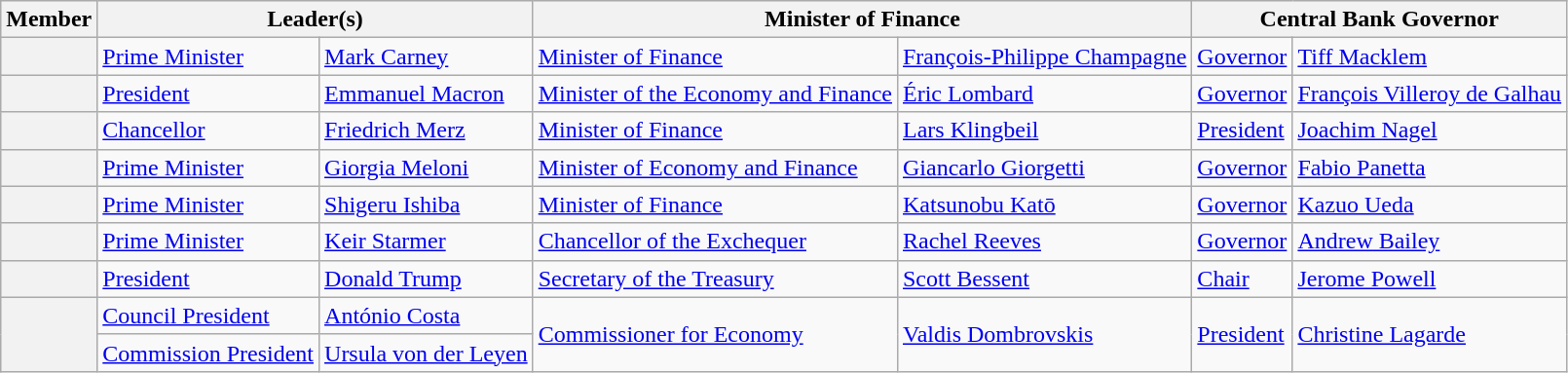<table class="wikitable">
<tr>
<th scope="col">Member</th>
<th scope="col" colspan=2>Leader(s)</th>
<th scope="col" colspan=2>Minister of Finance</th>
<th scope="col" colspan=2>Central Bank Governor</th>
</tr>
<tr>
<th scope="row" style="text-align:left"></th>
<td><a href='#'>Prime Minister</a></td>
<td><a href='#'>Mark Carney</a></td>
<td><a href='#'>Minister of Finance</a></td>
<td><a href='#'>François-Philippe Champagne</a></td>
<td><a href='#'>Governor</a></td>
<td><a href='#'>Tiff Macklem</a></td>
</tr>
<tr>
<th scope="row" style="text-align:left"></th>
<td><a href='#'>President</a></td>
<td><a href='#'>Emmanuel Macron</a></td>
<td><a href='#'>Minister of the Economy and Finance</a></td>
<td><a href='#'>Éric Lombard</a></td>
<td><a href='#'>Governor</a></td>
<td><a href='#'>François Villeroy de Galhau</a></td>
</tr>
<tr>
<th scope="row" style="text-align:left"></th>
<td><a href='#'>Chancellor</a></td>
<td><a href='#'>Friedrich Merz</a></td>
<td><a href='#'>Minister of Finance</a></td>
<td><a href='#'>Lars Klingbeil</a></td>
<td><a href='#'>President</a></td>
<td><a href='#'>Joachim Nagel</a></td>
</tr>
<tr>
<th scope="row" style="text-align:left"></th>
<td><a href='#'>Prime Minister</a></td>
<td><a href='#'>Giorgia Meloni</a></td>
<td><a href='#'>Minister of Economy and Finance</a></td>
<td><a href='#'>Giancarlo Giorgetti</a></td>
<td><a href='#'>Governor</a></td>
<td><a href='#'>Fabio Panetta</a></td>
</tr>
<tr>
<th scope="row" style="text-align:left"></th>
<td><a href='#'>Prime Minister</a></td>
<td><a href='#'>Shigeru Ishiba</a></td>
<td><a href='#'>Minister of Finance</a></td>
<td><a href='#'>Katsunobu Katō</a></td>
<td><a href='#'>Governor</a></td>
<td><a href='#'>Kazuo Ueda</a></td>
</tr>
<tr>
<th scope="row" style="text-align:left"></th>
<td><a href='#'>Prime Minister</a></td>
<td><a href='#'>Keir Starmer</a></td>
<td><a href='#'>Chancellor of the Exchequer</a></td>
<td><a href='#'>Rachel Reeves</a></td>
<td><a href='#'>Governor</a></td>
<td><a href='#'>Andrew Bailey</a></td>
</tr>
<tr>
<th scope="row" style="text-align:left"></th>
<td><a href='#'>President</a></td>
<td><a href='#'>Donald Trump</a></td>
<td><a href='#'>Secretary of the Treasury</a></td>
<td><a href='#'>Scott Bessent</a></td>
<td><a href='#'>Chair</a></td>
<td><a href='#'>Jerome Powell</a></td>
</tr>
<tr>
<th scope="row" rowspan=2 style="text-align:left"></th>
<td><a href='#'>Council President</a></td>
<td><a href='#'>António Costa</a></td>
<td rowspan=2><a href='#'>Commissioner for Economy</a></td>
<td rowspan=2><a href='#'>Valdis Dombrovskis</a></td>
<td rowspan=2><a href='#'>President</a></td>
<td rowspan=2><a href='#'>Christine Lagarde</a></td>
</tr>
<tr>
<td><a href='#'>Commission President</a></td>
<td><a href='#'>Ursula von der Leyen</a></td>
</tr>
</table>
